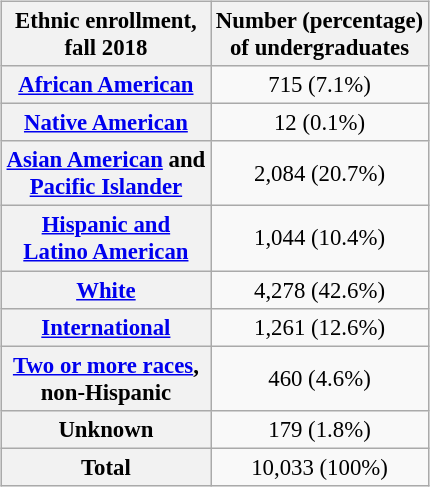<table class="wikitable sortable" style="text-align:center; float:right; font-size:95%; margin-left:2em;">
<tr>
<th scope="col">Ethnic enrollment,<br>fall 2018</th>
<th scope="col" data-sort-type=number>Number (percentage)<br>of undergraduates</th>
</tr>
<tr>
<th scope="row"><a href='#'>African American</a></th>
<td>715 (7.1%)</td>
</tr>
<tr>
<th scope="row"><a href='#'>Native American</a></th>
<td>12 (0.1%)</td>
</tr>
<tr>
<th scope="row"><a href='#'>Asian American</a> and<br><a href='#'>Pacific Islander</a></th>
<td>2,084 (20.7%)</td>
</tr>
<tr>
<th scope="row"><a href='#'>Hispanic and<br>Latino American</a></th>
<td>1,044 (10.4%)</td>
</tr>
<tr>
<th scope="row"><a href='#'>White</a></th>
<td>4,278 (42.6%)</td>
</tr>
<tr>
<th scope="row"><a href='#'>International</a></th>
<td>1,261 (12.6%)</td>
</tr>
<tr>
<th scope="row"><a href='#'>Two or more races</a>,<br>non-Hispanic</th>
<td>460 (4.6%)</td>
</tr>
<tr>
<th scope="row">Unknown</th>
<td>179 (1.8%)</td>
</tr>
<tr>
<th scope="row">Total</th>
<td>10,033 (100%)</td>
</tr>
</table>
